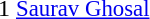<table cellspacing=0 cellpadding=0>
<tr>
<td><div>1 </div></td>
<td style="font-size: 95%"> <a href='#'>Saurav Ghosal</a></td>
</tr>
</table>
